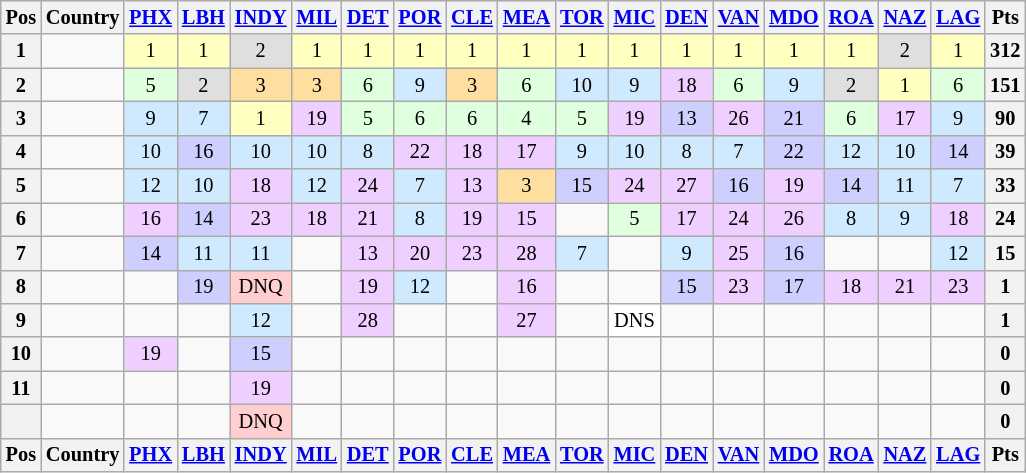<table class="wikitable" style="font-size: 85%;; text-align:center;">
<tr valign="top">
<th valign="middle">Pos</th>
<th valign="middle">Country</th>
<th width="27"><a href='#'>PHX</a></th>
<th width="27"><a href='#'>LBH</a></th>
<th width="27"><a href='#'>INDY</a></th>
<th width="27"><a href='#'>MIL</a></th>
<th width="27"><a href='#'>DET</a></th>
<th width="27"><a href='#'>POR</a></th>
<th width="27"><a href='#'>CLE</a></th>
<th width="27"><a href='#'>MEA</a></th>
<th width="27"><a href='#'>TOR</a></th>
<th width="27"><a href='#'>MIC</a></th>
<th width="27"><a href='#'>DEN</a></th>
<th width="27"><a href='#'>VAN</a></th>
<th width="27"><a href='#'>MDO</a></th>
<th width="27"><a href='#'>ROA</a></th>
<th width="27"><a href='#'>NAZ</a></th>
<th width="27"><a href='#'>LAG</a></th>
<th valign="middle">Pts</th>
</tr>
<tr>
<th>1</th>
<td align="left"></td>
<td style="background:#ffffbf;">1</td>
<td style="background:#ffffbf;">1</td>
<td style="background:#dfdfdf;">2</td>
<td style="background:#ffffbf;">1</td>
<td style="background:#ffffbf;">1</td>
<td style="background:#ffffbf;">1</td>
<td style="background:#ffffbf;">1</td>
<td style="background:#ffffbf;">1</td>
<td style="background:#ffffbf;">1</td>
<td style="background:#ffffbf;">1</td>
<td style="background:#ffffbf;">1</td>
<td style="background:#ffffbf;">1</td>
<td style="background:#ffffbf;">1</td>
<td style="background:#ffffbf;">1</td>
<td style="background:#dfdfdf;">2</td>
<td style="background:#ffffbf;">1</td>
<th>312</th>
</tr>
<tr>
<th>2</th>
<td align="left"></td>
<td style="background:#dfffdf;">5</td>
<td style="background:#dfdfdf;">2</td>
<td style="background:#ffdf9f;">3</td>
<td style="background:#ffdf9f;">3</td>
<td style="background:#dfffdf;">6</td>
<td style="background:#CFEAFF;">9</td>
<td style="background:#ffdf9f;">3</td>
<td style="background:#dfffdf;">6</td>
<td style="background:#CFEAFF;">10</td>
<td style="background:#CFEAFF;">9</td>
<td style="background:#efcfff;">18</td>
<td style="background:#dfffdf;">6</td>
<td style="background:#CFEAFF;">9</td>
<td style="background:#dfdfdf;">2</td>
<td style="background:#ffffbf;">1</td>
<td style="background:#dfffdf;">6</td>
<th>151</th>
</tr>
<tr>
<th>3</th>
<td align="left"></td>
<td style="background:#CFEAFF;">9</td>
<td style="background:#CFEAFF;">7</td>
<td style="background:#ffffbf;">1</td>
<td style="background:#efcfff;">19</td>
<td style="background:#dfffdf;">5</td>
<td style="background:#dfffdf;">6</td>
<td style="background:#dfffdf;">6</td>
<td style="background:#dfffdf;">4</td>
<td style="background:#dfffdf;">5</td>
<td style="background:#efcfff;">19</td>
<td style="background:#cfcfff;">13</td>
<td style="background:#efcfff;">26</td>
<td style="background:#cfcfff;">21</td>
<td style="background:#dfffdf;">6</td>
<td style="background:#efcfff;">17</td>
<td style="background:#CFEAFF;">9</td>
<th>90</th>
</tr>
<tr>
<th>4</th>
<td align="left"></td>
<td style="background:#CFEAFF;">10</td>
<td style="background:#cfcfff;">16</td>
<td style="background:#CFEAFF;">10</td>
<td style="background:#CFEAFF;">10</td>
<td style="background:#CFEAFF;">8</td>
<td style="background:#efcfff;">22</td>
<td style="background:#efcfff;">18</td>
<td style="background:#efcfff;">17</td>
<td style="background:#CFEAFF;">9</td>
<td style="background:#CFEAFF;">10</td>
<td style="background:#CFEAFF;">8</td>
<td style="background:#CFEAFF;">7</td>
<td style="background:#cfcfff;">22</td>
<td style="background:#CFEAFF;">12</td>
<td style="background:#CFEAFF;">10</td>
<td style="background:#cfcfff;">14</td>
<th>39</th>
</tr>
<tr>
<th>5</th>
<td align="left"></td>
<td style="background:#CFEAFF;">12</td>
<td style="background:#CFEAFF;">10</td>
<td style="background:#efcfff;">18</td>
<td style="background:#CFEAFF;">12</td>
<td style="background:#efcfff;">24</td>
<td style="background:#CFEAFF;">7</td>
<td style="background:#efcfff;">13</td>
<td style="background:#ffdf9f;">3</td>
<td style="background:#cfcfff;">15</td>
<td style="background:#efcfff;">24</td>
<td style="background:#efcfff;">27</td>
<td style="background:#cfcfff;">16</td>
<td style="background:#efcfff;">19</td>
<td style="background:#cfcfff;">14</td>
<td style="background:#CFEAFF;">11</td>
<td style="background:#CFEAFF;">7</td>
<th>33</th>
</tr>
<tr>
<th>6</th>
<td align="left"></td>
<td style="background:#efcfff;">16</td>
<td style="background:#cfcfff;">14</td>
<td style="background:#efcfff;">23</td>
<td style="background:#efcfff;">18</td>
<td style="background:#efcfff;">21</td>
<td style="background:#CFEAFF;">8</td>
<td style="background:#efcfff;">19</td>
<td style="background:#efcfff;">15</td>
<td></td>
<td style="background:#dfffdf;">5</td>
<td style="background:#efcfff;">17</td>
<td style="background:#efcfff;">24</td>
<td style="background:#efcfff;">26</td>
<td style="background:#CFEAFF;">8</td>
<td style="background:#CFEAFF;">9</td>
<td style="background:#efcfff;">18</td>
<th>24</th>
</tr>
<tr>
<th>7</th>
<td align="left"></td>
<td style="background:#cfcfff;">14</td>
<td style="background:#CFEAFF;">11</td>
<td style="background:#CFEAFF;">11</td>
<td></td>
<td style="background:#efcfff;">13</td>
<td style="background:#efcfff;">20</td>
<td style="background:#efcfff;">23</td>
<td style="background:#efcfff;">28</td>
<td style="background:#CFEAFF;">7</td>
<td></td>
<td style="background:#CFEAFF;">9</td>
<td style="background:#efcfff;">25</td>
<td style="background:#cfcfff;">16</td>
<td></td>
<td></td>
<td style="background:#CFEAFF;">12</td>
<th>15</th>
</tr>
<tr>
<th>8</th>
<td align="left"></td>
<td></td>
<td style="background:#cfcfff;">19</td>
<td style="background:#ffcfcf;">DNQ</td>
<td></td>
<td style="background:#efcfff;">19</td>
<td style="background:#CFEAFF;">12</td>
<td></td>
<td style="background:#efcfff;">16</td>
<td></td>
<td></td>
<td style="background:#cfcfff;">15</td>
<td style="background:#efcfff;">23</td>
<td style="background:#cfcfff;">17</td>
<td style="background:#efcfff;">18</td>
<td style="background:#efcfff;">21</td>
<td style="background:#efcfff;">23</td>
<th>1</th>
</tr>
<tr>
<th>9</th>
<td align="left"></td>
<td></td>
<td></td>
<td style="background:#CFEAFF;">12</td>
<td></td>
<td style="background:#efcfff;">28</td>
<td></td>
<td></td>
<td style="background:#efcfff;">27</td>
<td></td>
<td style="background:#ffffff;">DNS</td>
<td></td>
<td></td>
<td></td>
<td></td>
<td></td>
<td></td>
<th>1</th>
</tr>
<tr>
<th>10</th>
<td align="left"></td>
<td style="background:#efcfff;">19</td>
<td></td>
<td style="background:#cfcfff;">15</td>
<td></td>
<td></td>
<td></td>
<td></td>
<td></td>
<td></td>
<td></td>
<td></td>
<td></td>
<td></td>
<td></td>
<td></td>
<td></td>
<th>0</th>
</tr>
<tr>
<th>11</th>
<td align="left"></td>
<td></td>
<td></td>
<td style="background:#efcfff;">19</td>
<td></td>
<td></td>
<td></td>
<td></td>
<td></td>
<td></td>
<td></td>
<td></td>
<td></td>
<td></td>
<td></td>
<td></td>
<td></td>
<th>0</th>
</tr>
<tr>
<th></th>
<td align="left"></td>
<td></td>
<td></td>
<td style="background:#ffcfcf;">DNQ</td>
<td></td>
<td></td>
<td></td>
<td></td>
<td></td>
<td></td>
<td></td>
<td></td>
<td></td>
<td></td>
<td></td>
<td></td>
<td></td>
<th>0</th>
</tr>
<tr style="background: #f9f9f9;" valign="top">
<th valign="middle">Pos</th>
<th valign="middle">Country</th>
<th width="27"><a href='#'>PHX</a> </th>
<th width="27"><a href='#'>LBH</a> </th>
<th width="27"><a href='#'>INDY</a> </th>
<th width="27"><a href='#'>MIL</a> </th>
<th width="27"><a href='#'>DET</a> </th>
<th width="27"><a href='#'>POR</a> </th>
<th width="27"><a href='#'>CLE</a> </th>
<th width="27"><a href='#'>MEA</a> </th>
<th width="27"><a href='#'>TOR</a> </th>
<th width="27"><a href='#'>MIC</a> </th>
<th width="27"><a href='#'>DEN</a> </th>
<th width="27"><a href='#'>VAN</a> </th>
<th width="27"><a href='#'>MDO</a> </th>
<th width="27"><a href='#'>ROA</a> </th>
<th width="27"><a href='#'>NAZ</a> </th>
<th width="27"><a href='#'>LAG</a> </th>
<th valign="middle">Pts</th>
</tr>
</table>
